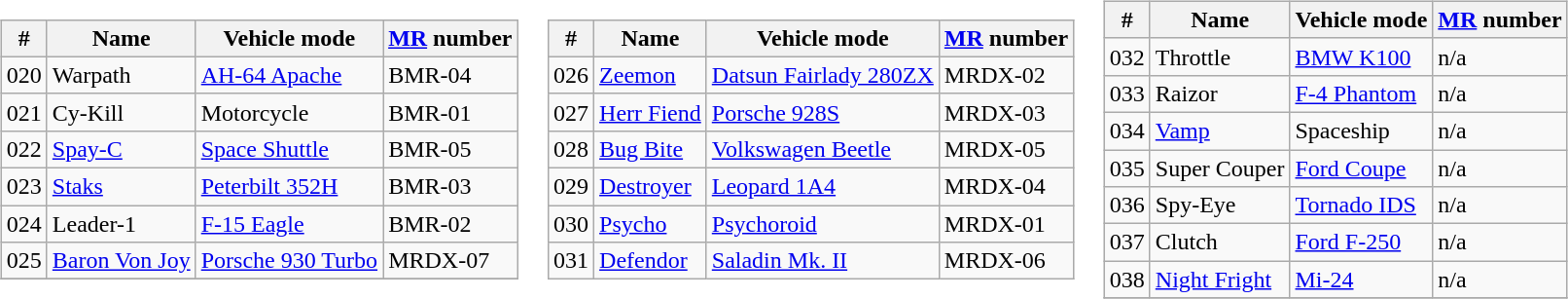<table>
<tr>
<td><br><table class="wikitable">
<tr>
<th>#</th>
<th>Name</th>
<th>Vehicle mode</th>
<th><a href='#'>MR</a> number</th>
</tr>
<tr>
<td>020</td>
<td>Warpath</td>
<td><a href='#'>AH-64 Apache</a></td>
<td>BMR-04</td>
</tr>
<tr>
<td>021</td>
<td>Cy-Kill</td>
<td>Motorcycle</td>
<td>BMR-01</td>
</tr>
<tr>
<td>022</td>
<td><a href='#'>Spay-C</a></td>
<td><a href='#'>Space Shuttle</a></td>
<td>BMR-05</td>
</tr>
<tr>
<td>023</td>
<td><a href='#'>Staks</a></td>
<td><a href='#'>Peterbilt 352H</a></td>
<td>BMR-03</td>
</tr>
<tr>
<td>024</td>
<td>Leader-1</td>
<td><a href='#'>F-15 Eagle</a></td>
<td>BMR-02</td>
</tr>
<tr>
<td>025</td>
<td><a href='#'>Baron Von Joy</a></td>
<td><a href='#'>Porsche 930 Turbo</a></td>
<td>MRDX-07</td>
</tr>
<tr>
</tr>
</table>
</td>
<td><br><table class="wikitable">
<tr>
<th>#</th>
<th>Name</th>
<th>Vehicle mode</th>
<th><a href='#'>MR</a> number</th>
</tr>
<tr>
<td>026</td>
<td><a href='#'>Zeemon</a></td>
<td><a href='#'>Datsun Fairlady 280ZX</a></td>
<td>MRDX-02</td>
</tr>
<tr>
<td>027</td>
<td><a href='#'>Herr Fiend</a></td>
<td><a href='#'>Porsche 928S</a></td>
<td>MRDX-03</td>
</tr>
<tr>
<td>028</td>
<td><a href='#'>Bug Bite</a></td>
<td><a href='#'>Volkswagen Beetle</a></td>
<td>MRDX-05</td>
</tr>
<tr>
<td>029</td>
<td><a href='#'>Destroyer</a></td>
<td><a href='#'>Leopard 1A4</a></td>
<td>MRDX-04</td>
</tr>
<tr>
<td>030</td>
<td><a href='#'>Psycho</a></td>
<td><a href='#'>Psychoroid</a></td>
<td>MRDX-01</td>
</tr>
<tr>
<td>031</td>
<td><a href='#'>Defendor</a></td>
<td><a href='#'>Saladin Mk. II</a></td>
<td>MRDX-06</td>
</tr>
</table>
</td>
<td><br><table class="wikitable">
<tr>
<th>#</th>
<th>Name</th>
<th>Vehicle mode</th>
<th><a href='#'>MR</a> number</th>
</tr>
<tr>
<td>032</td>
<td>Throttle</td>
<td><a href='#'>BMW K100</a></td>
<td>n/a</td>
</tr>
<tr>
<td>033</td>
<td>Raizor</td>
<td><a href='#'>F-4 Phantom</a></td>
<td>n/a</td>
</tr>
<tr>
<td>034</td>
<td><a href='#'>Vamp</a></td>
<td>Spaceship</td>
<td>n/a</td>
</tr>
<tr>
<td>035</td>
<td>Super Couper</td>
<td><a href='#'>Ford Coupe</a></td>
<td>n/a</td>
</tr>
<tr>
<td>036</td>
<td>Spy-Eye</td>
<td><a href='#'>Tornado IDS</a></td>
<td>n/a</td>
</tr>
<tr>
<td>037</td>
<td>Clutch</td>
<td><a href='#'>Ford F-250</a></td>
<td>n/a</td>
</tr>
<tr>
<td>038</td>
<td><a href='#'>Night Fright</a></td>
<td><a href='#'>Mi-24</a></td>
<td>n/a</td>
</tr>
<tr>
</tr>
</table>
</td>
</tr>
</table>
